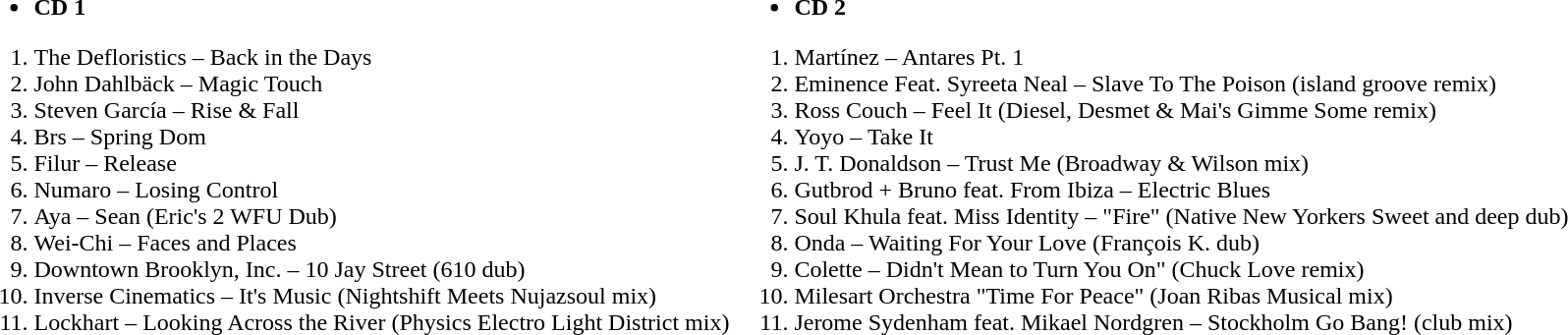<table border="0">
<tr>
<td><br><ul><li><strong>CD 1</strong></li></ul><ol><li>The Defloristics – Back in the Days</li><li>John Dahlbäck – Magic Touch</li><li>Steven García – Rise & Fall</li><li>Brs – Spring Dom</li><li>Filur – Release</li><li>Numaro – Losing Control</li><li>Aya – Sean (Eric's 2 WFU Dub)</li><li>Wei-Chi – Faces and Places</li><li>Downtown Brooklyn, Inc. – 10 Jay Street (610 dub)</li><li>Inverse Cinematics – It's Music (Nightshift Meets Nujazsoul mix)</li><li>Lockhart – Looking Across the River (Physics Electro Light District mix)</li></ol></td>
<td valign="top"><br><ul><li><strong>CD 2</strong></li></ul><ol><li>Martínez – Antares Pt. 1</li><li>Eminence Feat. Syreeta Neal – Slave To The Poison (island groove remix)</li><li>Ross Couch – Feel It (Diesel, Desmet & Mai's Gimme Some remix)</li><li>Yoyo – Take It</li><li>J. T. Donaldson – Trust Me (Broadway & Wilson mix)</li><li>Gutbrod + Bruno feat. From Ibiza – Electric Blues</li><li>Soul Khula feat. Miss Identity – "Fire" (Native New Yorkers Sweet and deep dub)</li><li>Onda – Waiting For Your Love (François K. dub)</li><li>Colette – Didn't Mean to Turn You On" (Chuck Love remix)</li><li>Milesart Orchestra "Time For Peace" (Joan Ribas Musical mix)</li><li>Jerome Sydenham feat. Mikael Nordgren – Stockholm Go Bang! (club mix)</li></ol></td>
</tr>
</table>
